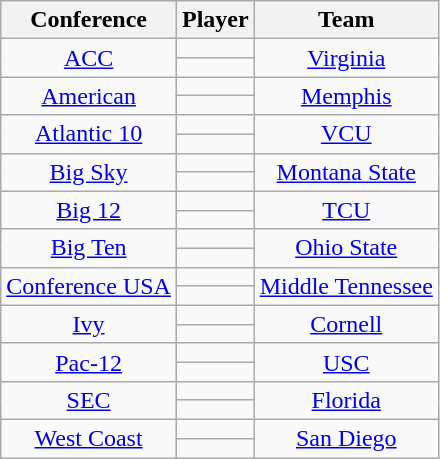<table class="wikitable sortable" style="text-align:center">
<tr>
<th>Conference</th>
<th>Player</th>
<th>Team</th>
</tr>
<tr>
<td rowspan=2><a href='#'>ACC</a></td>
<td></td>
<td rowspan=2><a href='#'>Virginia</a></td>
</tr>
<tr>
<td></td>
</tr>
<tr>
<td rowspan=2><a href='#'>American</a></td>
<td></td>
<td rowspan=2><a href='#'>Memphis</a></td>
</tr>
<tr>
<td></td>
</tr>
<tr>
<td rowspan=2><a href='#'>Atlantic 10</a></td>
<td></td>
<td rowspan=2><a href='#'>VCU</a></td>
</tr>
<tr>
<td></td>
</tr>
<tr>
<td rowspan=2><a href='#'>Big Sky</a></td>
<td></td>
<td rowspan=2><a href='#'>Montana State</a></td>
</tr>
<tr>
<td></td>
</tr>
<tr>
<td rowspan=2><a href='#'>Big 12</a></td>
<td></td>
<td rowspan=2><a href='#'>TCU</a></td>
</tr>
<tr>
<td></td>
</tr>
<tr>
<td rowspan=2><a href='#'>Big Ten</a></td>
<td></td>
<td rowspan=2><a href='#'>Ohio State</a></td>
</tr>
<tr>
<td></td>
</tr>
<tr>
<td rowspan=2><a href='#'>Conference USA</a></td>
<td></td>
<td rowspan=2><a href='#'>Middle Tennessee</a></td>
</tr>
<tr>
<td></td>
</tr>
<tr>
<td rowspan=2><a href='#'>Ivy</a></td>
<td></td>
<td rowspan=2><a href='#'>Cornell</a></td>
</tr>
<tr>
<td></td>
</tr>
<tr>
<td rowspan=2><a href='#'>Pac-12</a></td>
<td></td>
<td rowspan=2><a href='#'>USC</a></td>
</tr>
<tr>
<td></td>
</tr>
<tr>
<td rowspan=2><a href='#'>SEC</a></td>
<td></td>
<td rowspan=2><a href='#'>Florida</a></td>
</tr>
<tr>
<td></td>
</tr>
<tr>
<td rowspan=2><a href='#'>West Coast</a></td>
<td></td>
<td rowspan=2><a href='#'>San Diego</a></td>
</tr>
<tr>
<td></td>
</tr>
</table>
